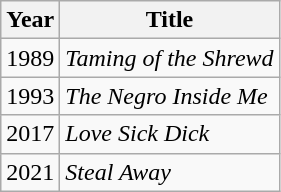<table class="wikitable">
<tr>
<th>Year</th>
<th>Title</th>
</tr>
<tr>
<td>1989</td>
<td><em>Taming of the Shrewd</em></td>
</tr>
<tr>
<td>1993</td>
<td><em>The Negro Inside Me</em></td>
</tr>
<tr>
<td>2017</td>
<td><em>Love Sick Dick</em></td>
</tr>
<tr>
<td>2021</td>
<td><em>Steal Away</em></td>
</tr>
</table>
